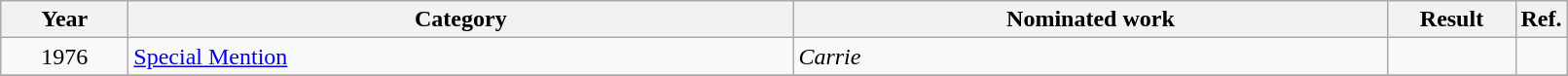<table class=wikitable>
<tr>
<th scope="col" style="width:5em;">Year</th>
<th scope="col" style="width:28em;">Category</th>
<th scope="col" style="width:25em;">Nominated work</th>
<th scope="col" style="width:5em;">Result</th>
<th>Ref.</th>
</tr>
<tr>
<td style="text-align:center;">1976</td>
<td><a href='#'>Special Mention</a></td>
<td><em>Carrie</em></td>
<td></td>
<td></td>
</tr>
<tr>
</tr>
</table>
